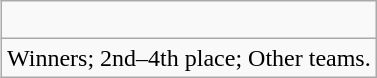<table class="wikitable" style="text-align:center;float:right">
<tr>
<td><br></td>
</tr>
<tr>
<td colspan="2"> Winners;  2nd–4th place;  Other teams.</td>
</tr>
</table>
